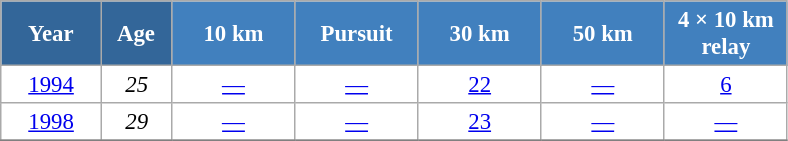<table class="wikitable" style="font-size:95%; text-align:center; border:grey solid 1px; border-collapse:collapse; background:#ffffff;">
<tr>
<th style="background-color:#369; color:white; width:60px;"> Year </th>
<th style="background-color:#369; color:white; width:40px;"> Age </th>
<th style="background-color:#4180be; color:white; width:75px;"> 10 km </th>
<th style="background-color:#4180be; color:white; width:75px;"> Pursuit </th>
<th style="background-color:#4180be; color:white; width:75px;"> 30 km </th>
<th style="background-color:#4180be; color:white; width:75px;"> 50 km </th>
<th style="background-color:#4180be; color:white; width:75px;"> 4 × 10 km <br> relay </th>
</tr>
<tr>
<td><a href='#'>1994</a></td>
<td><em>25</em></td>
<td><a href='#'>—</a></td>
<td><a href='#'>—</a></td>
<td><a href='#'>22</a></td>
<td><a href='#'>—</a></td>
<td><a href='#'>6</a></td>
</tr>
<tr>
<td><a href='#'>1998</a></td>
<td><em>29</em></td>
<td><a href='#'>—</a></td>
<td><a href='#'>—</a></td>
<td><a href='#'>23</a></td>
<td><a href='#'>—</a></td>
<td><a href='#'>—</a></td>
</tr>
<tr>
</tr>
</table>
